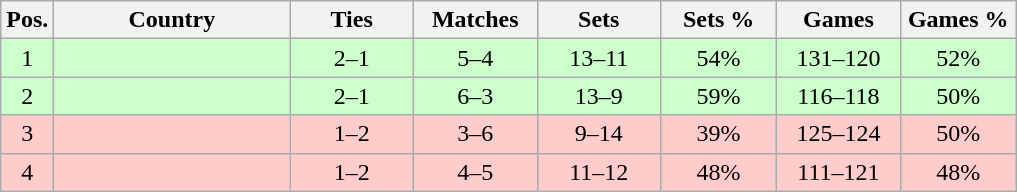<table class="wikitable nowrap" style=text-align:center>
<tr>
<th>Pos.</th>
<th width=150>Country</th>
<th width=75>Ties</th>
<th width=75>Matches</th>
<th width=75>Sets</th>
<th width=70>Sets %</th>
<th width=75>Games</th>
<th width=70>Games %</th>
</tr>
<tr bgcolor="ccffcc">
<td>1</td>
<td align="left"></td>
<td>2–1</td>
<td>5–4</td>
<td>13–11</td>
<td>54%</td>
<td>131–120</td>
<td>52%</td>
</tr>
<tr bgcolor="ccffcc">
<td>2</td>
<td align="left"></td>
<td>2–1</td>
<td>6–3</td>
<td>13–9</td>
<td>59%</td>
<td>116–118</td>
<td>50%</td>
</tr>
<tr bgcolor=ffcccc>
<td>3</td>
<td align=left></td>
<td>1–2</td>
<td>3–6</td>
<td>9–14</td>
<td>39%</td>
<td>125–124</td>
<td>50%</td>
</tr>
<tr bgcolor=ffcccc>
<td>4</td>
<td align=left></td>
<td>1–2</td>
<td>4–5</td>
<td>11–12</td>
<td>48%</td>
<td>111–121</td>
<td>48%</td>
</tr>
</table>
